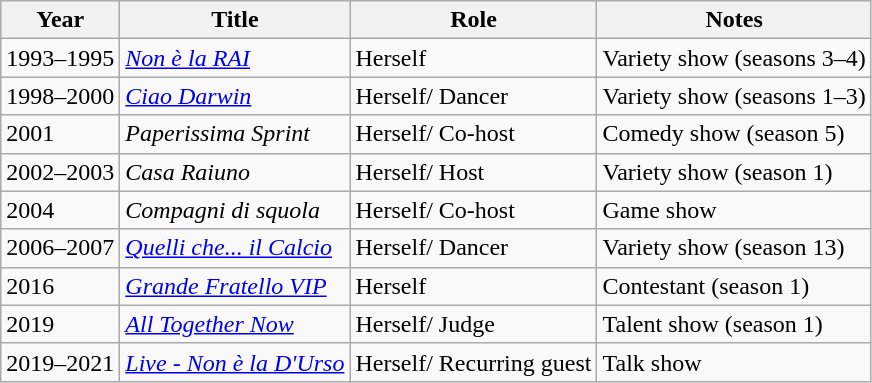<table class="wikitable">
<tr>
<th>Year</th>
<th>Title</th>
<th>Role</th>
<th>Notes</th>
</tr>
<tr>
<td>1993–1995</td>
<td><em><a href='#'>Non è la RAI</a></em></td>
<td>Herself</td>
<td>Variety show (seasons 3–4)</td>
</tr>
<tr>
<td>1998–2000</td>
<td><em><a href='#'>Ciao Darwin</a></em></td>
<td>Herself/ Dancer</td>
<td>Variety show (seasons 1–3)</td>
</tr>
<tr>
<td>2001</td>
<td><em>Paperissima Sprint</em></td>
<td>Herself/ Co-host</td>
<td>Comedy show (season 5)</td>
</tr>
<tr>
<td>2002–2003</td>
<td><em>Casa Raiuno</em></td>
<td>Herself/ Host</td>
<td>Variety show (season 1)</td>
</tr>
<tr>
<td>2004</td>
<td><em>Compagni di squola</em></td>
<td>Herself/ Co-host</td>
<td>Game show</td>
</tr>
<tr>
<td>2006–2007</td>
<td><em><a href='#'>Quelli che... il Calcio</a></em></td>
<td>Herself/ Dancer</td>
<td>Variety show (season 13)</td>
</tr>
<tr>
<td>2016</td>
<td><em><a href='#'>Grande Fratello VIP</a></em></td>
<td>Herself</td>
<td>Contestant (season 1)</td>
</tr>
<tr>
<td>2019</td>
<td><em><a href='#'>All Together Now</a></em></td>
<td>Herself/ Judge</td>
<td>Talent show (season 1)</td>
</tr>
<tr>
<td>2019–2021</td>
<td><em><a href='#'>Live - Non è la D'Urso</a></em></td>
<td>Herself/ Recurring guest</td>
<td>Talk show</td>
</tr>
</table>
